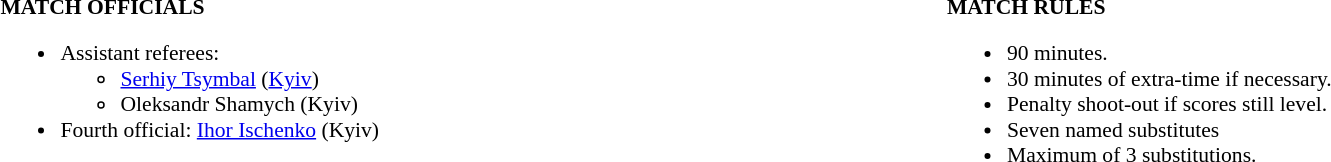<table width=100% style="font-size: 90%">
<tr>
<td width=50% valign=top><br><strong>MATCH OFFICIALS</strong><ul><li>Assistant referees:<ul><li><a href='#'>Serhiy Tsymbal</a> (<a href='#'>Kyiv</a>)</li><li>Oleksandr Shamych (Kyiv)</li></ul></li><li>Fourth official: <a href='#'>Ihor Ischenko</a> (Kyiv)</li></ul></td>
<td width=50% valign=top><br><strong>MATCH RULES</strong><ul><li>90 minutes.</li><li>30 minutes of extra-time if necessary.</li><li>Penalty shoot-out if scores still level.</li><li>Seven named substitutes</li><li>Maximum of 3 substitutions.</li></ul></td>
</tr>
</table>
